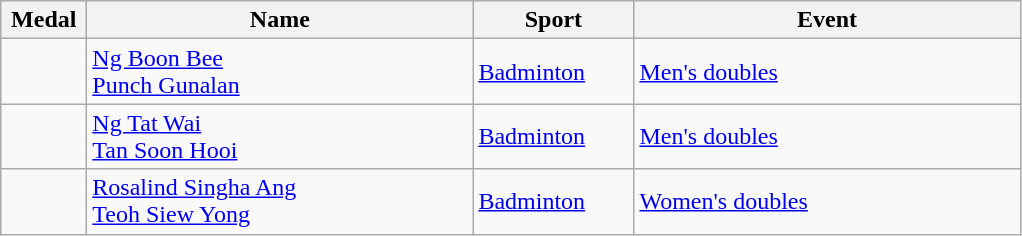<table class="wikitable sortable" style="font-size:100%">
<tr>
<th width="50">Medal</th>
<th width="250">Name</th>
<th width="100">Sport</th>
<th width="250">Event</th>
</tr>
<tr>
<td></td>
<td><a href='#'>Ng Boon Bee</a><br><a href='#'>Punch Gunalan</a></td>
<td><a href='#'>Badminton</a></td>
<td><a href='#'>Men's doubles</a></td>
</tr>
<tr>
<td></td>
<td><a href='#'>Ng Tat Wai</a><br><a href='#'>Tan Soon Hooi</a></td>
<td><a href='#'>Badminton</a></td>
<td><a href='#'>Men's doubles</a></td>
</tr>
<tr>
<td></td>
<td><a href='#'>Rosalind Singha Ang</a><br><a href='#'>Teoh Siew Yong</a></td>
<td><a href='#'>Badminton</a></td>
<td><a href='#'>Women's doubles</a></td>
</tr>
</table>
